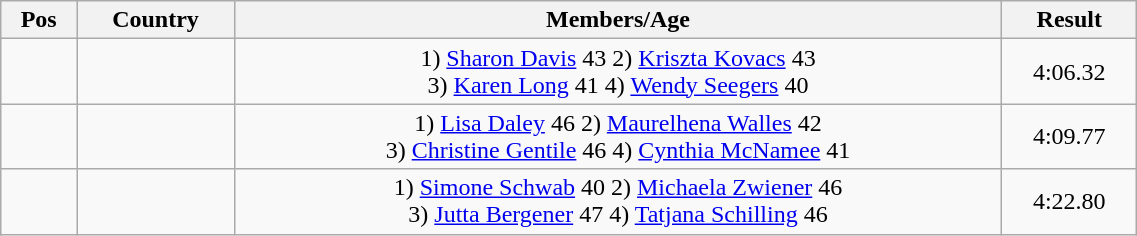<table class="wikitable"  style="text-align:center; width:60%;">
<tr>
<th>Pos</th>
<th>Country</th>
<th>Members/Age</th>
<th>Result</th>
</tr>
<tr>
<td align=center></td>
<td align=left></td>
<td>1) <a href='#'>Sharon Davis</a> 43 2) <a href='#'>Kriszta Kovacs</a> 43<br>3) <a href='#'>Karen Long</a> 41 4) <a href='#'>Wendy Seegers</a> 40</td>
<td>4:06.32</td>
</tr>
<tr>
<td align=center></td>
<td align=left></td>
<td>1) <a href='#'>Lisa Daley</a> 46 2) <a href='#'>Maurelhena Walles</a> 42<br>3) <a href='#'>Christine Gentile</a> 46 4) <a href='#'>Cynthia McNamee</a> 41</td>
<td>4:09.77</td>
</tr>
<tr>
<td align=center></td>
<td align=left></td>
<td>1) <a href='#'>Simone Schwab</a> 40 2) <a href='#'>Michaela Zwiener</a> 46<br>3) <a href='#'>Jutta Bergener</a> 47 4) <a href='#'>Tatjana Schilling</a> 46</td>
<td>4:22.80</td>
</tr>
</table>
